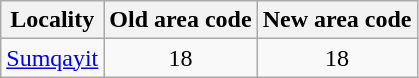<table class="wikitable">
<tr>
<th>Locality</th>
<th>Old area code</th>
<th>New area code</th>
</tr>
<tr>
<td><a href='#'>Sumqayit</a></td>
<td align="center">18</td>
<td align="center">18</td>
</tr>
</table>
